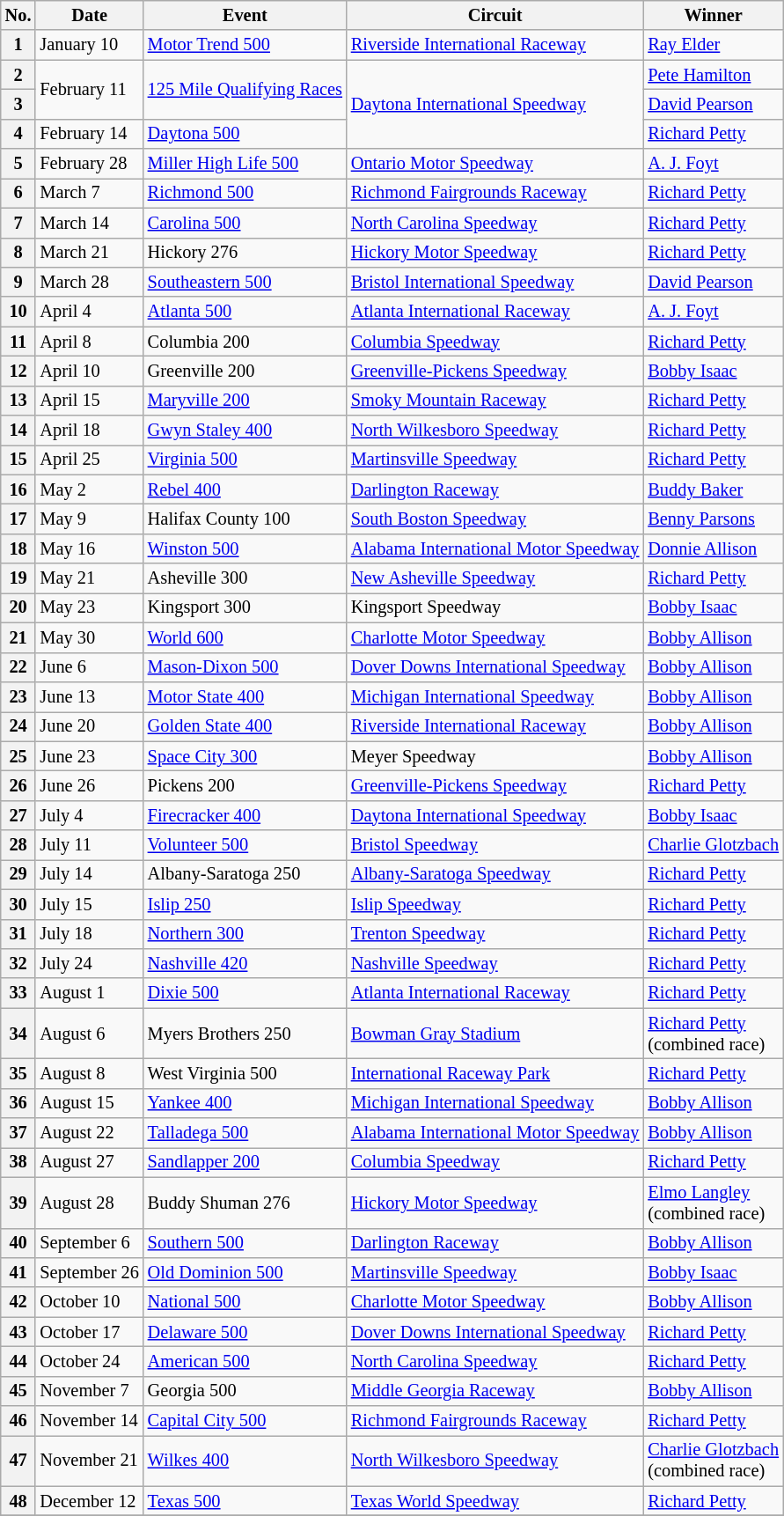<table class="wikitable" style="font-size:85%;">
<tr>
<th>No.</th>
<th>Date</th>
<th>Event</th>
<th>Circuit</th>
<th>Winner</th>
</tr>
<tr>
<th>1</th>
<td>January 10</td>
<td><a href='#'>Motor Trend 500</a></td>
<td><a href='#'>Riverside International Raceway</a></td>
<td><a href='#'>Ray Elder</a></td>
</tr>
<tr>
<th>2</th>
<td rowspan=2>February 11</td>
<td rowspan=2><a href='#'>125 Mile Qualifying Races</a></td>
<td rowspan=3><a href='#'>Daytona International Speedway</a></td>
<td><a href='#'>Pete Hamilton</a></td>
</tr>
<tr>
<th>3</th>
<td><a href='#'>David Pearson</a></td>
</tr>
<tr>
<th>4</th>
<td>February 14</td>
<td><a href='#'>Daytona 500</a></td>
<td><a href='#'>Richard Petty</a></td>
</tr>
<tr>
<th>5</th>
<td>February 28</td>
<td><a href='#'>Miller High Life 500</a></td>
<td><a href='#'>Ontario Motor Speedway</a></td>
<td><a href='#'>A. J. Foyt</a></td>
</tr>
<tr>
<th>6</th>
<td>March 7</td>
<td><a href='#'>Richmond 500</a></td>
<td><a href='#'>Richmond Fairgrounds Raceway</a></td>
<td><a href='#'>Richard Petty</a></td>
</tr>
<tr>
<th>7</th>
<td>March 14</td>
<td><a href='#'>Carolina 500</a></td>
<td><a href='#'>North Carolina Speedway</a></td>
<td><a href='#'>Richard Petty</a></td>
</tr>
<tr>
<th>8</th>
<td>March 21</td>
<td>Hickory 276</td>
<td><a href='#'>Hickory Motor Speedway</a></td>
<td><a href='#'>Richard Petty</a></td>
</tr>
<tr>
<th>9</th>
<td>March 28</td>
<td><a href='#'>Southeastern 500</a></td>
<td><a href='#'>Bristol International Speedway</a></td>
<td><a href='#'>David Pearson</a></td>
</tr>
<tr>
<th>10</th>
<td>April 4</td>
<td><a href='#'>Atlanta 500</a></td>
<td><a href='#'>Atlanta International Raceway</a></td>
<td><a href='#'>A. J. Foyt</a></td>
</tr>
<tr>
<th>11</th>
<td>April 8</td>
<td>Columbia 200</td>
<td><a href='#'>Columbia Speedway</a></td>
<td><a href='#'>Richard Petty</a></td>
</tr>
<tr>
<th>12</th>
<td>April 10</td>
<td>Greenville 200</td>
<td><a href='#'>Greenville-Pickens Speedway</a></td>
<td><a href='#'>Bobby Isaac</a></td>
</tr>
<tr>
<th>13</th>
<td>April 15</td>
<td><a href='#'>Maryville 200</a></td>
<td><a href='#'>Smoky Mountain Raceway</a></td>
<td><a href='#'>Richard Petty</a></td>
</tr>
<tr>
<th>14</th>
<td>April 18</td>
<td><a href='#'>Gwyn Staley 400</a></td>
<td><a href='#'>North Wilkesboro Speedway</a></td>
<td><a href='#'>Richard Petty</a></td>
</tr>
<tr>
<th>15</th>
<td>April 25</td>
<td><a href='#'>Virginia 500</a></td>
<td><a href='#'>Martinsville Speedway</a></td>
<td><a href='#'>Richard Petty</a></td>
</tr>
<tr>
<th>16</th>
<td>May 2</td>
<td><a href='#'>Rebel 400</a></td>
<td><a href='#'>Darlington Raceway</a></td>
<td><a href='#'>Buddy Baker</a></td>
</tr>
<tr>
<th>17</th>
<td>May 9</td>
<td>Halifax County 100</td>
<td><a href='#'>South Boston Speedway</a></td>
<td><a href='#'>Benny Parsons</a></td>
</tr>
<tr>
<th>18</th>
<td>May 16</td>
<td><a href='#'>Winston 500</a></td>
<td><a href='#'>Alabama International Motor Speedway</a></td>
<td><a href='#'>Donnie Allison</a></td>
</tr>
<tr>
<th>19</th>
<td>May 21</td>
<td>Asheville 300</td>
<td><a href='#'>New Asheville Speedway</a></td>
<td><a href='#'>Richard Petty</a></td>
</tr>
<tr>
<th>20</th>
<td>May 23</td>
<td>Kingsport 300</td>
<td>Kingsport Speedway</td>
<td><a href='#'>Bobby Isaac</a></td>
</tr>
<tr>
<th>21</th>
<td>May 30</td>
<td><a href='#'>World 600</a></td>
<td><a href='#'>Charlotte Motor Speedway</a></td>
<td><a href='#'>Bobby Allison</a></td>
</tr>
<tr>
<th>22</th>
<td>June 6</td>
<td><a href='#'>Mason-Dixon 500</a></td>
<td><a href='#'>Dover Downs International Speedway</a></td>
<td><a href='#'>Bobby Allison</a></td>
</tr>
<tr>
<th>23</th>
<td>June 13</td>
<td><a href='#'>Motor State 400</a></td>
<td><a href='#'>Michigan International Speedway</a></td>
<td><a href='#'>Bobby Allison</a></td>
</tr>
<tr>
<th>24</th>
<td>June 20</td>
<td><a href='#'>Golden State 400</a></td>
<td><a href='#'>Riverside International Raceway</a></td>
<td><a href='#'>Bobby Allison</a></td>
</tr>
<tr>
<th>25</th>
<td>June 23</td>
<td><a href='#'>Space City 300</a></td>
<td>Meyer Speedway</td>
<td><a href='#'>Bobby Allison</a></td>
</tr>
<tr>
<th>26</th>
<td>June 26</td>
<td>Pickens 200</td>
<td><a href='#'>Greenville-Pickens Speedway</a></td>
<td><a href='#'>Richard Petty</a></td>
</tr>
<tr>
<th>27</th>
<td>July 4</td>
<td><a href='#'>Firecracker 400</a></td>
<td><a href='#'>Daytona International Speedway</a></td>
<td><a href='#'>Bobby Isaac</a></td>
</tr>
<tr>
<th>28</th>
<td>July 11</td>
<td><a href='#'>Volunteer 500</a></td>
<td><a href='#'>Bristol Speedway</a></td>
<td><a href='#'>Charlie Glotzbach</a></td>
</tr>
<tr>
<th>29</th>
<td>July 14</td>
<td>Albany-Saratoga 250</td>
<td><a href='#'>Albany-Saratoga Speedway</a></td>
<td><a href='#'>Richard Petty</a></td>
</tr>
<tr>
<th>30</th>
<td>July 15</td>
<td><a href='#'>Islip 250</a></td>
<td><a href='#'>Islip Speedway</a></td>
<td><a href='#'>Richard Petty</a></td>
</tr>
<tr>
<th>31</th>
<td>July 18</td>
<td><a href='#'>Northern 300</a></td>
<td><a href='#'>Trenton Speedway</a></td>
<td><a href='#'>Richard Petty</a></td>
</tr>
<tr>
<th>32</th>
<td>July 24</td>
<td><a href='#'>Nashville 420</a></td>
<td><a href='#'>Nashville Speedway</a></td>
<td><a href='#'>Richard Petty</a></td>
</tr>
<tr>
<th>33</th>
<td>August 1</td>
<td><a href='#'>Dixie 500</a></td>
<td><a href='#'>Atlanta International Raceway</a></td>
<td><a href='#'>Richard Petty</a></td>
</tr>
<tr>
<th>34</th>
<td>August 6</td>
<td>Myers Brothers 250</td>
<td><a href='#'>Bowman Gray Stadium</a></td>
<td><a href='#'>Richard Petty</a>   <br> (combined race)</td>
</tr>
<tr>
<th>35</th>
<td>August 8</td>
<td>West Virginia 500</td>
<td><a href='#'>International Raceway Park</a></td>
<td><a href='#'>Richard Petty</a></td>
</tr>
<tr>
<th>36</th>
<td>August 15</td>
<td><a href='#'>Yankee 400</a></td>
<td><a href='#'>Michigan International Speedway</a></td>
<td><a href='#'>Bobby Allison</a></td>
</tr>
<tr>
<th>37</th>
<td>August 22</td>
<td><a href='#'>Talladega 500</a></td>
<td><a href='#'>Alabama International Motor Speedway</a></td>
<td><a href='#'>Bobby Allison</a></td>
</tr>
<tr>
<th>38</th>
<td>August 27</td>
<td><a href='#'>Sandlapper 200</a></td>
<td><a href='#'>Columbia Speedway</a></td>
<td><a href='#'>Richard Petty</a></td>
</tr>
<tr>
<th>39</th>
<td>August 28</td>
<td>Buddy Shuman 276</td>
<td><a href='#'>Hickory Motor Speedway</a></td>
<td><a href='#'>Elmo Langley</a> <br>(combined race)</td>
</tr>
<tr>
<th>40</th>
<td>September 6</td>
<td><a href='#'>Southern 500</a></td>
<td><a href='#'>Darlington Raceway</a></td>
<td><a href='#'>Bobby Allison</a></td>
</tr>
<tr>
<th>41</th>
<td>September 26</td>
<td><a href='#'>Old Dominion 500</a></td>
<td><a href='#'>Martinsville Speedway</a></td>
<td><a href='#'>Bobby Isaac</a></td>
</tr>
<tr>
<th>42</th>
<td>October 10</td>
<td><a href='#'>National 500</a></td>
<td><a href='#'>Charlotte Motor Speedway</a></td>
<td><a href='#'>Bobby Allison</a></td>
</tr>
<tr>
<th>43</th>
<td>October 17</td>
<td><a href='#'>Delaware 500</a></td>
<td><a href='#'>Dover Downs International Speedway</a></td>
<td><a href='#'>Richard Petty</a></td>
</tr>
<tr>
<th>44</th>
<td>October 24</td>
<td><a href='#'>American 500</a></td>
<td><a href='#'>North Carolina Speedway</a></td>
<td><a href='#'>Richard Petty</a></td>
</tr>
<tr>
<th>45</th>
<td>November 7</td>
<td>Georgia 500</td>
<td><a href='#'>Middle Georgia Raceway</a></td>
<td><a href='#'>Bobby Allison</a></td>
</tr>
<tr>
<th>46</th>
<td>November 14</td>
<td><a href='#'>Capital City 500</a></td>
<td><a href='#'>Richmond Fairgrounds Raceway</a></td>
<td><a href='#'>Richard Petty</a></td>
</tr>
<tr>
<th>47</th>
<td>November 21</td>
<td><a href='#'>Wilkes 400</a></td>
<td><a href='#'>North Wilkesboro Speedway</a></td>
<td><a href='#'>Charlie Glotzbach</a> <br>(combined race)</td>
</tr>
<tr>
<th>48</th>
<td>December 12</td>
<td><a href='#'>Texas 500</a></td>
<td><a href='#'>Texas World Speedway</a></td>
<td><a href='#'>Richard Petty</a></td>
</tr>
<tr>
</tr>
</table>
